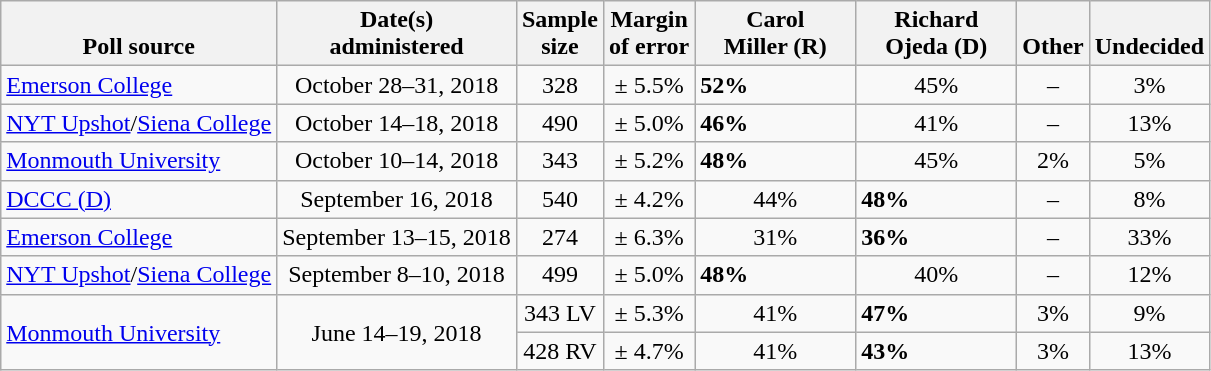<table class="wikitable">
<tr valign= bottom>
<th>Poll source</th>
<th>Date(s)<br>administered</th>
<th>Sample<br>size</th>
<th>Margin<br>of error</th>
<th style="width:100px;">Carol<br>Miller (R)</th>
<th style="width:100px;">Richard<br>Ojeda (D)</th>
<th>Other</th>
<th>Undecided</th>
</tr>
<tr>
<td><a href='#'>Emerson College</a></td>
<td align="center">October 28–31, 2018</td>
<td align="center">328</td>
<td align="center">± 5.5%</td>
<td><strong>52%</strong></td>
<td align="center">45%</td>
<td align="center">–</td>
<td align="center">3%</td>
</tr>
<tr>
<td><a href='#'>NYT Upshot</a>/<a href='#'>Siena College</a></td>
<td align="center">October 14–18, 2018</td>
<td align="center">490</td>
<td align="center">± 5.0%</td>
<td><strong>46%</strong></td>
<td align="center">41%</td>
<td align="center">–</td>
<td align="center">13%</td>
</tr>
<tr>
<td><a href='#'>Monmouth University</a></td>
<td align="center">October 10–14, 2018</td>
<td align="center">343</td>
<td align="center">± 5.2%</td>
<td><strong>48%</strong></td>
<td align="center">45%</td>
<td align="center">2%</td>
<td align="center">5%</td>
</tr>
<tr>
<td><a href='#'>DCCC (D)</a></td>
<td align="center">September 16, 2018</td>
<td align="center">540</td>
<td align="center">± 4.2%</td>
<td align="center">44%</td>
<td><strong>48%</strong></td>
<td align="center">–</td>
<td align="center">8%</td>
</tr>
<tr>
<td><a href='#'>Emerson College</a></td>
<td align="center">September 13–15, 2018</td>
<td align="center">274</td>
<td align="center">± 6.3%</td>
<td align="center">31%</td>
<td><strong>36%</strong></td>
<td align="center">–</td>
<td align="center">33%</td>
</tr>
<tr>
<td><a href='#'>NYT Upshot</a>/<a href='#'>Siena College</a></td>
<td align="center">September 8–10, 2018</td>
<td align="center">499</td>
<td align="center">± 5.0%</td>
<td><strong>48%</strong></td>
<td align="center">40%</td>
<td align="center">–</td>
<td align="center">12%</td>
</tr>
<tr>
<td rowspan="2"><a href='#'>Monmouth University</a></td>
<td rowspan="2" align="center">June 14–19, 2018</td>
<td align="center">343 LV</td>
<td align="center">± 5.3%</td>
<td align="center">41%</td>
<td><strong>47%</strong></td>
<td align="center">3%</td>
<td align="center">9%</td>
</tr>
<tr>
<td align="center">428 RV</td>
<td align="center">± 4.7%</td>
<td align="center">41%</td>
<td><strong>43%</strong></td>
<td align="center">3%</td>
<td align="center">13%</td>
</tr>
</table>
